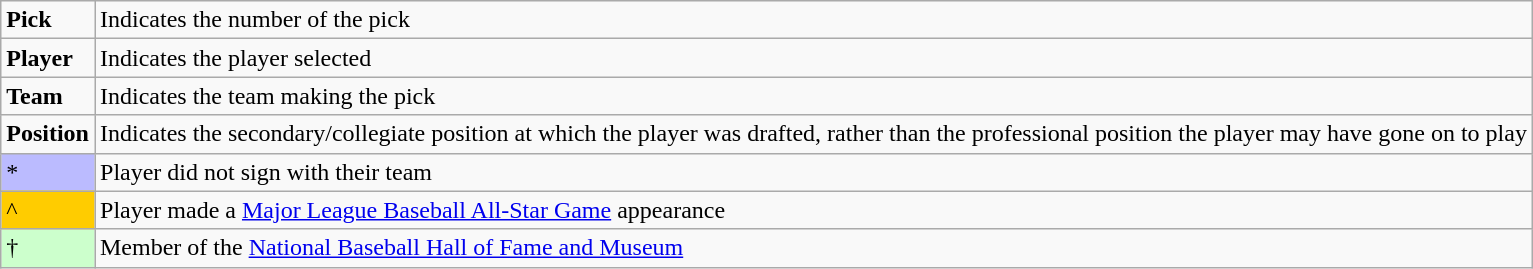<table class="wikitable">
<tr>
<td><strong>Pick</strong></td>
<td>Indicates the number of the pick</td>
</tr>
<tr>
<td><strong>Player</strong></td>
<td>Indicates the player selected</td>
</tr>
<tr>
<td><strong>Team</strong></td>
<td>Indicates the team making the pick</td>
</tr>
<tr>
<td><strong>Position</strong></td>
<td>Indicates the secondary/collegiate position at which the player was drafted, rather than the professional position the player may have gone on to play</td>
</tr>
<tr>
<td bgcolor="#bbbbff">*</td>
<td>Player did not sign with their team</td>
</tr>
<tr>
<td bgcolor="#ffcc00">^</td>
<td>Player made a <a href='#'>Major League Baseball All-Star Game</a> appearance</td>
</tr>
<tr>
<td bgcolor="#ccffcc">†</td>
<td>Member of the <a href='#'>National Baseball Hall of Fame and Museum</a></td>
</tr>
</table>
